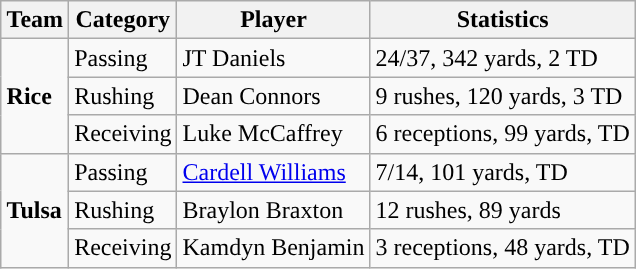<table class="wikitable" style="float: right;">
<tr>
<th>Team</th>
<th>Category</th>
<th>Player</th>
<th>Statistics</th>
</tr>
<tr>
<td rowspan=3><strong>Rice</strong></td>
<td>Passing</td>
<td>JT Daniels</td>
<td>24/37, 342 yards, 2 TD</td>
</tr>
<tr>
<td>Rushing</td>
<td>Dean Connors</td>
<td>9 rushes, 120 yards, 3 TD</td>
</tr>
<tr>
<td>Receiving</td>
<td>Luke McCaffrey</td>
<td>6 receptions, 99 yards, TD</td>
</tr>
<tr>
<td rowspan=3><strong>Tulsa</strong></td>
<td>Passing</td>
<td><a href='#'>Cardell Williams</a></td>
<td>7/14, 101 yards, TD</td>
</tr>
<tr>
<td>Rushing</td>
<td>Braylon Braxton</td>
<td>12 rushes, 89 yards</td>
</tr>
<tr>
<td>Receiving</td>
<td>Kamdyn Benjamin</td>
<td>3 receptions, 48 yards, TD</td>
</tr>
</table>
